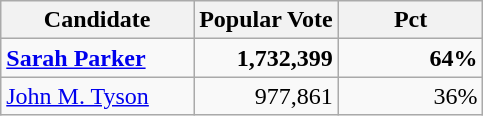<table class="wikitable">
<tr>
<th width=40%>Candidate</th>
<th width=30%>Popular Vote</th>
<th width=30%>Pct</th>
</tr>
<tr>
<td><strong><a href='#'>Sarah Parker</a></strong></td>
<td align="right"><strong>1,732,399</strong></td>
<td align="right"><strong>64%</strong></td>
</tr>
<tr>
<td><a href='#'>John M. Tyson</a></td>
<td align="right">977,861</td>
<td align="right">36%</td>
</tr>
</table>
